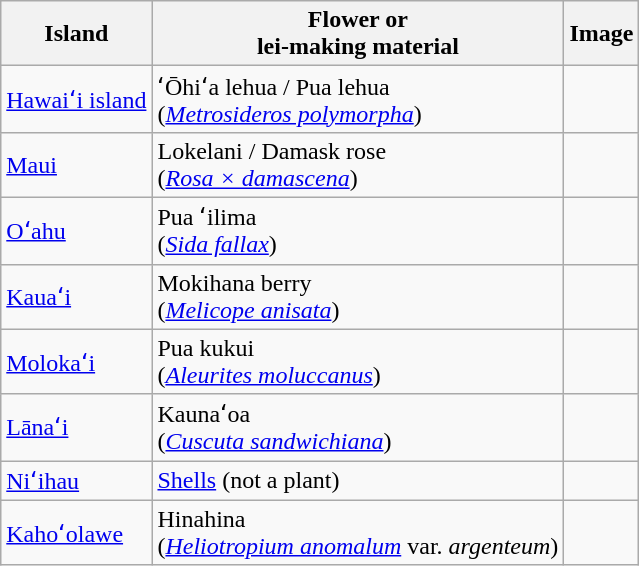<table class="wikitable">
<tr>
<th>Island</th>
<th>Flower or <br>lei-making material</th>
<th>Image</th>
</tr>
<tr>
<td><a href='#'>Hawaiʻi island</a></td>
<td>ʻŌhiʻa lehua / Pua lehua<br>(<em><a href='#'>Metrosideros polymorpha</a></em>)</td>
<td></td>
</tr>
<tr>
<td><a href='#'>Maui</a></td>
<td>Lokelani / Damask rose<br>(<em><a href='#'>Rosa × damascena</a></em>)</td>
<td></td>
</tr>
<tr>
<td><a href='#'>Oʻahu</a></td>
<td>Pua ʻilima<br>(<em><a href='#'>Sida fallax</a></em>)</td>
<td></td>
</tr>
<tr>
<td><a href='#'>Kauaʻi</a></td>
<td>Mokihana berry<br>(<em><a href='#'>Melicope anisata</a></em>)</td>
<td></td>
</tr>
<tr>
<td><a href='#'>Molokaʻi</a></td>
<td>Pua kukui<br>(<em><a href='#'>Aleurites moluccanus</a></em>)</td>
<td></td>
</tr>
<tr>
<td><a href='#'>Lānaʻi</a></td>
<td>Kaunaʻoa<br>(<em><a href='#'>Cuscuta sandwichiana</a></em>)</td>
<td></td>
</tr>
<tr>
<td><a href='#'>Niʻihau</a></td>
<td><span><a href='#'>Shells</a> (not a plant)</span></td>
<td></td>
</tr>
<tr>
<td><a href='#'>Kahoʻolawe</a></td>
<td>Hinahina<br>(<em><a href='#'>Heliotropium anomalum</a></em> var. <em>argenteum</em>)</td>
<td></td>
</tr>
</table>
